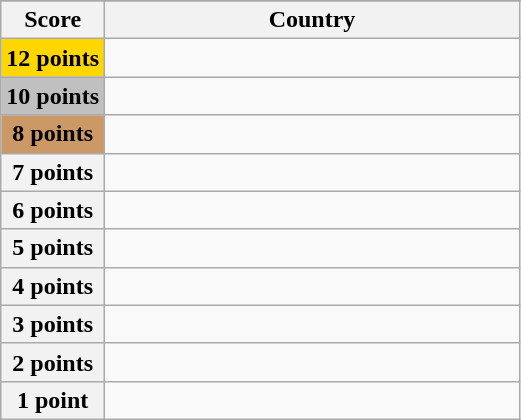<table class="wikitable">
<tr>
</tr>
<tr>
<th scope="col" width="20%">Score</th>
<th scope="col">Country</th>
</tr>
<tr>
<th scope="row" style="background:gold">12 points</th>
<td></td>
</tr>
<tr>
<th scope="row" style="background:silver">10 points</th>
<td></td>
</tr>
<tr>
<th scope="row" style="background:#CC9966">8 points</th>
<td></td>
</tr>
<tr>
<th scope="row">7 points</th>
<td></td>
</tr>
<tr>
<th scope="row">6 points</th>
<td></td>
</tr>
<tr>
<th scope="row">5 points</th>
<td></td>
</tr>
<tr>
<th scope="row">4 points</th>
<td></td>
</tr>
<tr>
<th scope="row">3 points</th>
<td></td>
</tr>
<tr>
<th scope="row">2 points</th>
<td></td>
</tr>
<tr>
<th scope="row">1 point</th>
<td></td>
</tr>
</table>
